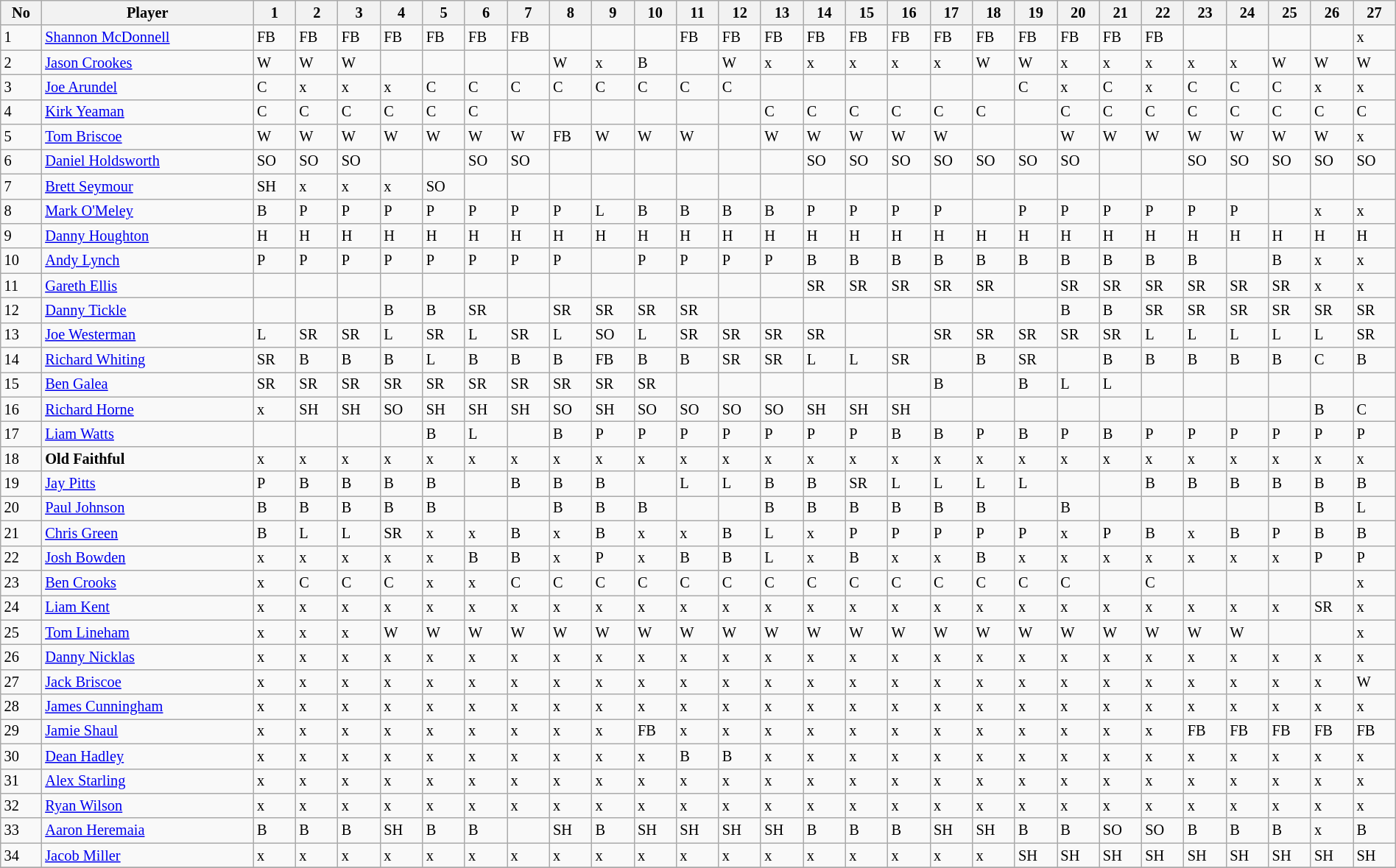<table class="wikitable" style="font-size:85%;" width="100%">
<tr>
<th>No</th>
<th>Player</th>
<th>1</th>
<th>2</th>
<th>3</th>
<th>4</th>
<th>5</th>
<th>6</th>
<th>7</th>
<th>8</th>
<th>9</th>
<th>10</th>
<th>11</th>
<th>12</th>
<th>13</th>
<th>14</th>
<th>15</th>
<th>16</th>
<th>17</th>
<th>18</th>
<th>19</th>
<th>20</th>
<th>21</th>
<th>22</th>
<th>23</th>
<th>24</th>
<th>25</th>
<th>26</th>
<th>27</th>
</tr>
<tr>
<td>1</td>
<td><a href='#'>Shannon McDonnell</a></td>
<td>FB</td>
<td>FB</td>
<td>FB</td>
<td>FB</td>
<td>FB</td>
<td>FB</td>
<td>FB</td>
<td></td>
<td></td>
<td></td>
<td>FB</td>
<td>FB</td>
<td>FB</td>
<td>FB</td>
<td>FB</td>
<td>FB</td>
<td>FB</td>
<td>FB</td>
<td>FB</td>
<td>FB</td>
<td>FB</td>
<td>FB</td>
<td></td>
<td></td>
<td></td>
<td></td>
<td>x</td>
</tr>
<tr>
<td>2</td>
<td><a href='#'>Jason Crookes</a></td>
<td>W</td>
<td>W</td>
<td>W</td>
<td></td>
<td></td>
<td></td>
<td></td>
<td>W</td>
<td>x</td>
<td>B</td>
<td></td>
<td>W</td>
<td>x</td>
<td>x</td>
<td>x</td>
<td>x</td>
<td>x</td>
<td>W</td>
<td>W</td>
<td>x</td>
<td>x</td>
<td>x</td>
<td>x</td>
<td>x</td>
<td>W</td>
<td>W</td>
<td>W</td>
</tr>
<tr>
<td>3</td>
<td><a href='#'>Joe Arundel</a></td>
<td>C</td>
<td>x</td>
<td>x</td>
<td>x</td>
<td>C</td>
<td>C</td>
<td>C</td>
<td>C</td>
<td>C</td>
<td>C</td>
<td>C</td>
<td>C</td>
<td></td>
<td></td>
<td></td>
<td></td>
<td></td>
<td></td>
<td>C</td>
<td>x</td>
<td>C</td>
<td>x</td>
<td>C</td>
<td>C</td>
<td>C</td>
<td>x</td>
<td>x</td>
</tr>
<tr>
<td>4</td>
<td><a href='#'>Kirk Yeaman</a></td>
<td>C</td>
<td>C</td>
<td>C</td>
<td>C</td>
<td>C</td>
<td>C</td>
<td></td>
<td></td>
<td></td>
<td></td>
<td></td>
<td></td>
<td>C</td>
<td>C</td>
<td>C</td>
<td>C</td>
<td>C</td>
<td>C</td>
<td></td>
<td>C</td>
<td>C</td>
<td>C</td>
<td>C</td>
<td>C</td>
<td>C</td>
<td>C</td>
<td>C</td>
</tr>
<tr>
<td>5</td>
<td><a href='#'>Tom Briscoe</a></td>
<td>W</td>
<td>W</td>
<td>W</td>
<td>W</td>
<td>W</td>
<td>W</td>
<td>W</td>
<td>FB</td>
<td>W</td>
<td>W</td>
<td>W</td>
<td></td>
<td>W</td>
<td>W</td>
<td>W</td>
<td>W</td>
<td>W</td>
<td></td>
<td></td>
<td>W</td>
<td>W</td>
<td>W</td>
<td>W</td>
<td>W</td>
<td>W</td>
<td>W</td>
<td>x</td>
</tr>
<tr>
<td>6</td>
<td><a href='#'>Daniel Holdsworth</a></td>
<td>SO</td>
<td>SO</td>
<td>SO</td>
<td></td>
<td></td>
<td>SO</td>
<td>SO</td>
<td></td>
<td></td>
<td></td>
<td></td>
<td></td>
<td></td>
<td>SO</td>
<td>SO</td>
<td>SO</td>
<td>SO</td>
<td>SO</td>
<td>SO</td>
<td>SO</td>
<td></td>
<td></td>
<td>SO</td>
<td>SO</td>
<td>SO</td>
<td>SO</td>
<td>SO</td>
</tr>
<tr>
<td>7</td>
<td><a href='#'>Brett Seymour</a></td>
<td>SH</td>
<td>x</td>
<td>x</td>
<td>x</td>
<td>SO</td>
<td></td>
<td></td>
<td></td>
<td></td>
<td></td>
<td></td>
<td></td>
<td></td>
<td></td>
<td></td>
<td></td>
<td></td>
<td></td>
<td></td>
<td></td>
<td></td>
<td></td>
<td></td>
<td></td>
<td></td>
<td></td>
<td></td>
</tr>
<tr>
<td>8</td>
<td><a href='#'>Mark O'Meley</a></td>
<td>B</td>
<td>P</td>
<td>P</td>
<td>P</td>
<td>P</td>
<td>P</td>
<td>P</td>
<td>P</td>
<td>L</td>
<td>B</td>
<td>B</td>
<td>B</td>
<td>B</td>
<td>P</td>
<td>P</td>
<td>P</td>
<td>P</td>
<td></td>
<td>P</td>
<td>P</td>
<td>P</td>
<td>P</td>
<td>P</td>
<td>P</td>
<td></td>
<td>x</td>
<td>x</td>
</tr>
<tr>
<td>9</td>
<td><a href='#'>Danny Houghton</a></td>
<td>H</td>
<td>H</td>
<td>H</td>
<td>H</td>
<td>H</td>
<td>H</td>
<td>H</td>
<td>H</td>
<td>H</td>
<td>H</td>
<td>H</td>
<td>H</td>
<td>H</td>
<td>H</td>
<td>H</td>
<td>H</td>
<td>H</td>
<td>H</td>
<td>H</td>
<td>H</td>
<td>H</td>
<td>H</td>
<td>H</td>
<td>H</td>
<td>H</td>
<td>H</td>
<td>H</td>
</tr>
<tr>
<td>10</td>
<td><a href='#'>Andy Lynch</a></td>
<td>P</td>
<td>P</td>
<td>P</td>
<td>P</td>
<td>P</td>
<td>P</td>
<td>P</td>
<td>P</td>
<td></td>
<td>P</td>
<td>P</td>
<td>P</td>
<td>P</td>
<td>B</td>
<td>B</td>
<td>B</td>
<td>B</td>
<td>B</td>
<td>B</td>
<td>B</td>
<td>B</td>
<td>B</td>
<td>B</td>
<td></td>
<td>B</td>
<td>x</td>
<td>x</td>
</tr>
<tr>
<td>11</td>
<td><a href='#'>Gareth Ellis</a></td>
<td></td>
<td></td>
<td></td>
<td></td>
<td></td>
<td></td>
<td></td>
<td></td>
<td></td>
<td></td>
<td></td>
<td></td>
<td></td>
<td>SR</td>
<td>SR</td>
<td>SR</td>
<td>SR</td>
<td>SR</td>
<td></td>
<td>SR</td>
<td>SR</td>
<td>SR</td>
<td>SR</td>
<td>SR</td>
<td>SR</td>
<td>x</td>
<td>x</td>
</tr>
<tr>
<td>12</td>
<td><a href='#'>Danny Tickle</a></td>
<td></td>
<td></td>
<td></td>
<td>B</td>
<td>B</td>
<td>SR</td>
<td></td>
<td>SR</td>
<td>SR</td>
<td>SR</td>
<td>SR</td>
<td></td>
<td></td>
<td></td>
<td></td>
<td></td>
<td></td>
<td></td>
<td></td>
<td>B</td>
<td>B</td>
<td>SR</td>
<td>SR</td>
<td>SR</td>
<td>SR</td>
<td>SR</td>
<td>SR</td>
</tr>
<tr>
<td>13</td>
<td><a href='#'>Joe Westerman</a></td>
<td>L</td>
<td>SR</td>
<td>SR</td>
<td>L</td>
<td>SR</td>
<td>L</td>
<td>SR</td>
<td>L</td>
<td>SO</td>
<td>L</td>
<td>SR</td>
<td>SR</td>
<td>SR</td>
<td>SR</td>
<td></td>
<td></td>
<td>SR</td>
<td>SR</td>
<td>SR</td>
<td>SR</td>
<td>SR</td>
<td>L</td>
<td>L</td>
<td>L</td>
<td>L</td>
<td>L</td>
<td>SR</td>
</tr>
<tr>
<td>14</td>
<td><a href='#'>Richard Whiting</a></td>
<td>SR</td>
<td>B</td>
<td>B</td>
<td>B</td>
<td>L</td>
<td>B</td>
<td>B</td>
<td>B</td>
<td>FB</td>
<td>B</td>
<td>B</td>
<td>SR</td>
<td>SR</td>
<td>L</td>
<td>L</td>
<td>SR</td>
<td></td>
<td>B</td>
<td>SR</td>
<td></td>
<td>B</td>
<td>B</td>
<td>B</td>
<td>B</td>
<td>B</td>
<td>C</td>
<td>B</td>
</tr>
<tr>
<td>15</td>
<td><a href='#'>Ben Galea</a></td>
<td>SR</td>
<td>SR</td>
<td>SR</td>
<td>SR</td>
<td>SR</td>
<td>SR</td>
<td>SR</td>
<td>SR</td>
<td>SR</td>
<td>SR</td>
<td></td>
<td></td>
<td></td>
<td></td>
<td></td>
<td></td>
<td>B</td>
<td></td>
<td>B</td>
<td>L</td>
<td>L</td>
<td></td>
<td></td>
<td></td>
<td></td>
<td></td>
<td></td>
</tr>
<tr>
<td>16</td>
<td><a href='#'>Richard Horne</a></td>
<td>x</td>
<td>SH</td>
<td>SH</td>
<td>SO</td>
<td>SH</td>
<td>SH</td>
<td>SH</td>
<td>SO</td>
<td>SH</td>
<td>SO</td>
<td>SO</td>
<td>SO</td>
<td>SO</td>
<td>SH</td>
<td>SH</td>
<td>SH</td>
<td></td>
<td></td>
<td></td>
<td></td>
<td></td>
<td></td>
<td></td>
<td></td>
<td></td>
<td>B</td>
<td>C</td>
</tr>
<tr>
<td>17</td>
<td><a href='#'>Liam Watts</a></td>
<td></td>
<td></td>
<td></td>
<td></td>
<td>B</td>
<td>L</td>
<td></td>
<td>B</td>
<td>P</td>
<td>P</td>
<td>P</td>
<td>P</td>
<td>P</td>
<td>P</td>
<td>P</td>
<td>B</td>
<td>B</td>
<td>P</td>
<td>B</td>
<td>P</td>
<td>B</td>
<td>P</td>
<td>P</td>
<td>P</td>
<td>P</td>
<td>P</td>
<td>P</td>
</tr>
<tr>
<td>18</td>
<td><strong>Old Faithful</strong></td>
<td>x</td>
<td>x</td>
<td>x</td>
<td>x</td>
<td>x</td>
<td>x</td>
<td>x</td>
<td>x</td>
<td>x</td>
<td>x</td>
<td>x</td>
<td>x</td>
<td>x</td>
<td>x</td>
<td>x</td>
<td>x</td>
<td>x</td>
<td>x</td>
<td>x</td>
<td>x</td>
<td>x</td>
<td>x</td>
<td>x</td>
<td>x</td>
<td>x</td>
<td>x</td>
<td>x</td>
</tr>
<tr>
<td>19</td>
<td><a href='#'>Jay Pitts</a></td>
<td>P</td>
<td>B</td>
<td>B</td>
<td>B</td>
<td>B</td>
<td></td>
<td>B</td>
<td>B</td>
<td>B</td>
<td></td>
<td>L</td>
<td>L</td>
<td>B</td>
<td>B</td>
<td>SR</td>
<td>L</td>
<td>L</td>
<td>L</td>
<td>L</td>
<td></td>
<td></td>
<td>B</td>
<td>B</td>
<td>B</td>
<td>B</td>
<td>B</td>
<td>B</td>
</tr>
<tr>
<td>20</td>
<td><a href='#'>Paul Johnson</a></td>
<td>B</td>
<td>B</td>
<td>B</td>
<td>B</td>
<td>B</td>
<td></td>
<td></td>
<td>B</td>
<td>B</td>
<td>B</td>
<td></td>
<td></td>
<td>B</td>
<td>B</td>
<td>B</td>
<td>B</td>
<td>B</td>
<td>B</td>
<td></td>
<td>B</td>
<td></td>
<td></td>
<td></td>
<td></td>
<td></td>
<td>B</td>
<td>L</td>
</tr>
<tr>
<td>21</td>
<td><a href='#'>Chris Green</a></td>
<td>B</td>
<td>L</td>
<td>L</td>
<td>SR</td>
<td>x</td>
<td>x</td>
<td>B</td>
<td>x</td>
<td>B</td>
<td>x</td>
<td>x</td>
<td>B</td>
<td>L</td>
<td>x</td>
<td>P</td>
<td>P</td>
<td>P</td>
<td>P</td>
<td>P</td>
<td>x</td>
<td>P</td>
<td>B</td>
<td>x</td>
<td>B</td>
<td>P</td>
<td>B</td>
<td>B</td>
</tr>
<tr>
<td>22</td>
<td><a href='#'>Josh Bowden</a></td>
<td>x</td>
<td>x</td>
<td>x</td>
<td>x</td>
<td>x</td>
<td>B</td>
<td>B</td>
<td>x</td>
<td>P</td>
<td>x</td>
<td>B</td>
<td>B</td>
<td>L</td>
<td>x</td>
<td>B</td>
<td>x</td>
<td>x</td>
<td>B</td>
<td>x</td>
<td>x</td>
<td>x</td>
<td>x</td>
<td>x</td>
<td>x</td>
<td>x</td>
<td>P</td>
<td>P</td>
</tr>
<tr>
<td>23</td>
<td><a href='#'>Ben Crooks</a></td>
<td>x</td>
<td>C</td>
<td>C</td>
<td>C</td>
<td>x</td>
<td>x</td>
<td>C</td>
<td>C</td>
<td>C</td>
<td>C</td>
<td>C</td>
<td>C</td>
<td>C</td>
<td>C</td>
<td>C</td>
<td>C</td>
<td>C</td>
<td>C</td>
<td>C</td>
<td>C</td>
<td></td>
<td>C</td>
<td></td>
<td></td>
<td></td>
<td></td>
<td>x</td>
</tr>
<tr>
<td>24</td>
<td><a href='#'>Liam Kent</a></td>
<td>x</td>
<td>x</td>
<td>x</td>
<td>x</td>
<td>x</td>
<td>x</td>
<td>x</td>
<td>x</td>
<td>x</td>
<td>x</td>
<td>x</td>
<td>x</td>
<td>x</td>
<td>x</td>
<td>x</td>
<td>x</td>
<td>x</td>
<td>x</td>
<td>x</td>
<td>x</td>
<td>x</td>
<td>x</td>
<td>x</td>
<td>x</td>
<td>x</td>
<td>SR</td>
<td>x</td>
</tr>
<tr>
<td>25</td>
<td><a href='#'>Tom Lineham</a></td>
<td>x</td>
<td>x</td>
<td>x</td>
<td>W</td>
<td>W</td>
<td>W</td>
<td>W</td>
<td>W</td>
<td>W</td>
<td>W</td>
<td>W</td>
<td>W</td>
<td>W</td>
<td>W</td>
<td>W</td>
<td>W</td>
<td>W</td>
<td>W</td>
<td>W</td>
<td>W</td>
<td>W</td>
<td>W</td>
<td>W</td>
<td>W</td>
<td></td>
<td></td>
<td>x</td>
</tr>
<tr>
<td>26</td>
<td><a href='#'>Danny Nicklas</a></td>
<td>x</td>
<td>x</td>
<td>x</td>
<td>x</td>
<td>x</td>
<td>x</td>
<td>x</td>
<td>x</td>
<td>x</td>
<td>x</td>
<td>x</td>
<td>x</td>
<td>x</td>
<td>x</td>
<td>x</td>
<td>x</td>
<td>x</td>
<td>x</td>
<td>x</td>
<td>x</td>
<td>x</td>
<td>x</td>
<td>x</td>
<td>x</td>
<td>x</td>
<td>x</td>
<td>x</td>
</tr>
<tr>
<td>27</td>
<td><a href='#'>Jack Briscoe</a></td>
<td>x</td>
<td>x</td>
<td>x</td>
<td>x</td>
<td>x</td>
<td>x</td>
<td>x</td>
<td>x</td>
<td>x</td>
<td>x</td>
<td>x</td>
<td>x</td>
<td>x</td>
<td>x</td>
<td>x</td>
<td>x</td>
<td>x</td>
<td>x</td>
<td>x</td>
<td>x</td>
<td>x</td>
<td>x</td>
<td>x</td>
<td>x</td>
<td>x</td>
<td>x</td>
<td>W</td>
</tr>
<tr>
<td>28</td>
<td><a href='#'>James Cunningham</a></td>
<td>x</td>
<td>x</td>
<td>x</td>
<td>x</td>
<td>x</td>
<td>x</td>
<td>x</td>
<td>x</td>
<td>x</td>
<td>x</td>
<td>x</td>
<td>x</td>
<td>x</td>
<td>x</td>
<td>x</td>
<td>x</td>
<td>x</td>
<td>x</td>
<td>x</td>
<td>x</td>
<td>x</td>
<td>x</td>
<td>x</td>
<td>x</td>
<td>x</td>
<td>x</td>
<td>x</td>
</tr>
<tr>
<td>29</td>
<td><a href='#'>Jamie Shaul</a></td>
<td>x</td>
<td>x</td>
<td>x</td>
<td>x</td>
<td>x</td>
<td>x</td>
<td>x</td>
<td>x</td>
<td>x</td>
<td>FB</td>
<td>x</td>
<td>x</td>
<td>x</td>
<td>x</td>
<td>x</td>
<td>x</td>
<td>x</td>
<td>x</td>
<td>x</td>
<td>x</td>
<td>x</td>
<td>x</td>
<td>FB</td>
<td>FB</td>
<td>FB</td>
<td>FB</td>
<td>FB</td>
</tr>
<tr>
<td>30</td>
<td><a href='#'>Dean Hadley</a></td>
<td>x</td>
<td>x</td>
<td>x</td>
<td>x</td>
<td>x</td>
<td>x</td>
<td>x</td>
<td>x</td>
<td>x</td>
<td>x</td>
<td>B</td>
<td>B</td>
<td>x</td>
<td>x</td>
<td>x</td>
<td>x</td>
<td>x</td>
<td>x</td>
<td>x</td>
<td>x</td>
<td>x</td>
<td>x</td>
<td>x</td>
<td>x</td>
<td>x</td>
<td>x</td>
<td>x</td>
</tr>
<tr>
<td>31</td>
<td><a href='#'>Alex Starling</a></td>
<td>x</td>
<td>x</td>
<td>x</td>
<td>x</td>
<td>x</td>
<td>x</td>
<td>x</td>
<td>x</td>
<td>x</td>
<td>x</td>
<td>x</td>
<td>x</td>
<td>x</td>
<td>x</td>
<td>x</td>
<td>x</td>
<td>x</td>
<td>x</td>
<td>x</td>
<td>x</td>
<td>x</td>
<td>x</td>
<td>x</td>
<td>x</td>
<td>x</td>
<td>x</td>
<td>x</td>
</tr>
<tr>
<td>32</td>
<td><a href='#'>Ryan Wilson</a></td>
<td>x</td>
<td>x</td>
<td>x</td>
<td>x</td>
<td>x</td>
<td>x</td>
<td>x</td>
<td>x</td>
<td>x</td>
<td>x</td>
<td>x</td>
<td>x</td>
<td>x</td>
<td>x</td>
<td>x</td>
<td>x</td>
<td>x</td>
<td>x</td>
<td>x</td>
<td>x</td>
<td>x</td>
<td>x</td>
<td>x</td>
<td>x</td>
<td>x</td>
<td>x</td>
<td>x</td>
</tr>
<tr>
<td>33</td>
<td><a href='#'>Aaron Heremaia</a></td>
<td>B</td>
<td>B</td>
<td>B</td>
<td>SH</td>
<td>B</td>
<td>B</td>
<td></td>
<td>SH</td>
<td>B</td>
<td>SH</td>
<td>SH</td>
<td>SH</td>
<td>SH</td>
<td>B</td>
<td>B</td>
<td>B</td>
<td>SH</td>
<td>SH</td>
<td>B</td>
<td>B</td>
<td>SO</td>
<td>SO</td>
<td>B</td>
<td>B</td>
<td>B</td>
<td>x</td>
<td>B</td>
</tr>
<tr>
<td>34</td>
<td><a href='#'>Jacob Miller</a></td>
<td>x</td>
<td>x</td>
<td>x</td>
<td>x</td>
<td>x</td>
<td>x</td>
<td>x</td>
<td>x</td>
<td>x</td>
<td>x</td>
<td>x</td>
<td>x</td>
<td>x</td>
<td>x</td>
<td>x</td>
<td>x</td>
<td>x</td>
<td>x</td>
<td>SH</td>
<td>SH</td>
<td>SH</td>
<td>SH</td>
<td>SH</td>
<td>SH</td>
<td>SH</td>
<td>SH</td>
<td>SH</td>
</tr>
<tr>
</tr>
</table>
